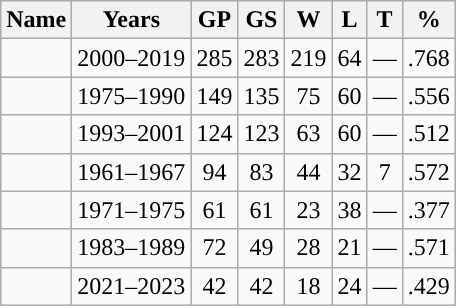<table class="wikitable sortable" style="text-align:center">
<tr>
<th scope="col">Name</th>
<th scope="col">Years</th>
<th scope="col">GP</th>
<th scope="col">GS</th>
<th scope="col">W</th>
<th scope="col">L</th>
<th scope="col">T</th>
<th scope="col">%</th>
</tr>
<tr>
<td></td>
<td>2000–2019</td>
<td>285</td>
<td>283</td>
<td>219</td>
<td>64</td>
<td>—</td>
<td>.768</td>
</tr>
<tr>
<td></td>
<td>1975–1990</td>
<td>149</td>
<td>135</td>
<td>75</td>
<td>60</td>
<td>—</td>
<td>.556</td>
</tr>
<tr>
<td></td>
<td>1993–2001</td>
<td>124</td>
<td>123</td>
<td>63</td>
<td>60</td>
<td>—</td>
<td>.512</td>
</tr>
<tr>
<td></td>
<td>1961–1967</td>
<td>94</td>
<td>83</td>
<td>44</td>
<td>32</td>
<td>7</td>
<td>.572</td>
</tr>
<tr>
<td></td>
<td>1971–1975</td>
<td>61</td>
<td>61</td>
<td>23</td>
<td>38</td>
<td>—</td>
<td>.377</td>
</tr>
<tr>
<td></td>
<td>1983–1989</td>
<td>72</td>
<td>49</td>
<td>28</td>
<td>21</td>
<td>—</td>
<td>.571</td>
</tr>
<tr>
<td></td>
<td>2021–2023</td>
<td>42</td>
<td>42</td>
<td>18</td>
<td>24</td>
<td>—</td>
<td>.429</td>
</tr>
</table>
